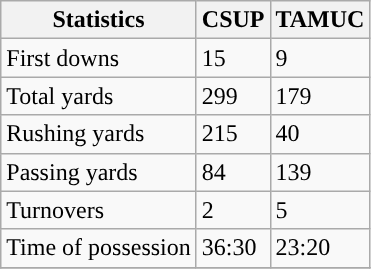<table class="wikitable" style="float: left;">
<tr>
<th>Statistics</th>
<th>CSUP</th>
<th>TAMUC</th>
</tr>
<tr>
<td>First downs</td>
<td>15</td>
<td>9</td>
</tr>
<tr>
<td>Total yards</td>
<td>299</td>
<td>179</td>
</tr>
<tr>
<td>Rushing yards</td>
<td>215</td>
<td>40</td>
</tr>
<tr>
<td>Passing yards</td>
<td>84</td>
<td>139</td>
</tr>
<tr>
<td>Turnovers</td>
<td>2</td>
<td>5</td>
</tr>
<tr>
<td>Time of possession</td>
<td>36:30</td>
<td>23:20</td>
</tr>
<tr>
</tr>
</table>
